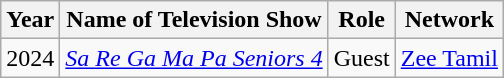<table class="wikitable">
<tr>
<th>Year</th>
<th>Name of Television Show</th>
<th>Role</th>
<th>Network</th>
</tr>
<tr>
<td>2024</td>
<td><em><a href='#'>Sa Re Ga Ma Pa Seniors 4</a></em></td>
<td>Guest</td>
<td><a href='#'>Zee Tamil</a></td>
</tr>
</table>
